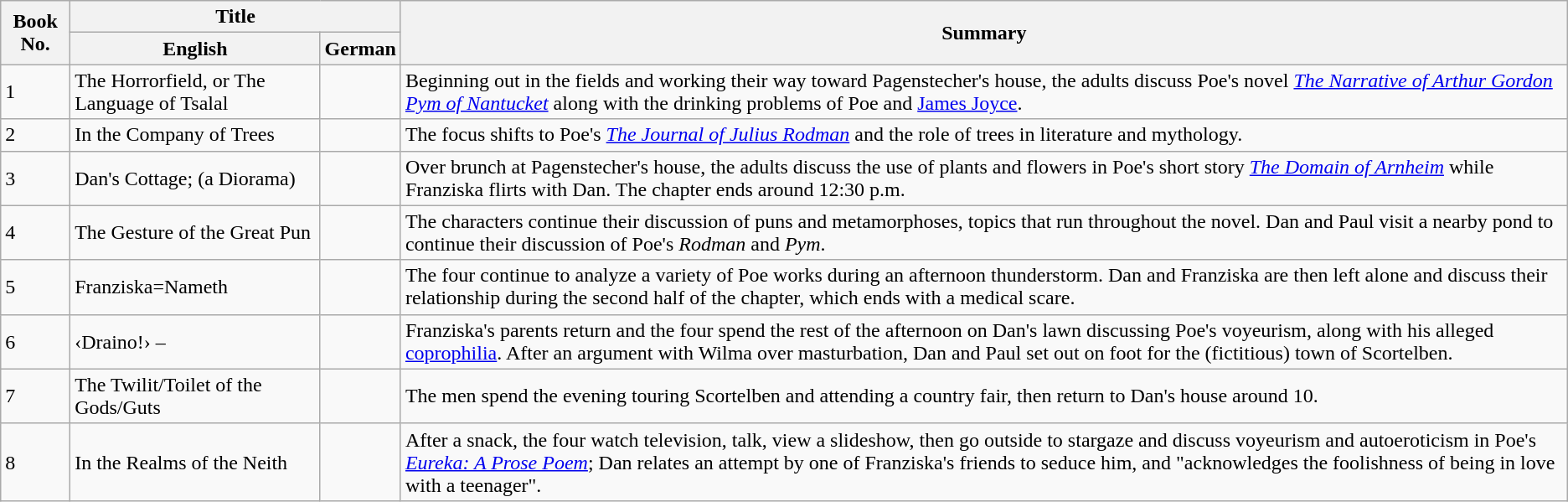<table class="wikitable">
<tr>
<th rowspan="2">Book No.</th>
<th colspan="2">Title</th>
<th rowspan="2">Summary</th>
</tr>
<tr>
<th>English</th>
<th>German</th>
</tr>
<tr>
<td>1</td>
<td>The Horrorfield, or The Language of Tsalal</td>
<td></td>
<td>Beginning out in the fields and working their way toward Pagenstecher's house, the adults discuss Poe's novel <em><a href='#'>The Narrative of Arthur Gordon Pym of Nantucket</a></em> along with the drinking problems of Poe and <a href='#'>James Joyce</a>.</td>
</tr>
<tr>
<td>2</td>
<td>In the Company of Trees</td>
<td></td>
<td>The focus shifts to Poe's <em><a href='#'>The Journal of Julius Rodman</a></em> and the role of trees in literature and mythology.</td>
</tr>
<tr>
<td>3</td>
<td>Dan's Cottage; (a Diorama)</td>
<td></td>
<td>Over brunch at Pagenstecher's house, the adults discuss the use of plants and flowers in Poe's short story <em><a href='#'>The Domain of Arnheim</a></em> while Franziska flirts with Dan. The chapter ends around 12:30 p.m.</td>
</tr>
<tr>
<td>4</td>
<td>The Gesture of the Great Pun</td>
<td></td>
<td>The characters continue their discussion of puns and metamorphoses, topics that run throughout the novel. Dan and Paul visit a nearby pond to continue their discussion of Poe's <em>Rodman</em> and <em>Pym</em>.</td>
</tr>
<tr>
<td>5</td>
<td>Franziska=Nameth</td>
<td></td>
<td>The four continue to analyze a variety of Poe works during an afternoon thunderstorm. Dan and Franziska are then left alone and discuss their relationship during the second half of the chapter, which ends with a medical scare.</td>
</tr>
<tr>
<td>6</td>
<td>‹Draino!› –</td>
<td></td>
<td>Franziska's parents return and the four spend the rest of the afternoon on Dan's lawn discussing Poe's voyeurism, along with his alleged <a href='#'>coprophilia</a>. After an argument with Wilma over masturbation, Dan and Paul set out on foot for the (fictitious) town of Scortelben.</td>
</tr>
<tr>
<td>7</td>
<td>The Twilit/Toilet of the Gods/Guts</td>
<td></td>
<td>The men spend the evening touring Scortelben and attending a country fair, then return to Dan's house around 10.</td>
</tr>
<tr>
<td>8</td>
<td>In the Realms of the Neith</td>
<td></td>
<td>After a snack, the four watch television, talk, view a slideshow, then go outside to stargaze and discuss voyeurism and autoeroticism in Poe's <em><a href='#'>Eureka: A Prose Poem</a></em>; Dan relates an attempt by one of Franziska's friends to seduce him, and "acknowledges the foolishness of being in love with a teenager".</td>
</tr>
</table>
